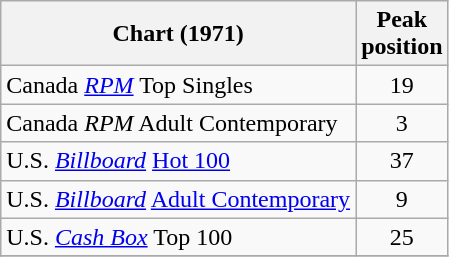<table class="wikitable sortable">
<tr>
<th>Chart (1971)</th>
<th>Peak<br>position</th>
</tr>
<tr>
<td>Canada <em><a href='#'>RPM</a></em> Top Singles</td>
<td style="text-align:center;">19</td>
</tr>
<tr>
<td>Canada <em>RPM</em> Adult Contemporary</td>
<td style="text-align:center;">3</td>
</tr>
<tr>
<td>U.S. <em><a href='#'>Billboard</a></em> <a href='#'>Hot 100</a></td>
<td style="text-align:center;">37</td>
</tr>
<tr>
<td>U.S. <em><a href='#'>Billboard</a></em> <a href='#'>Adult Contemporary</a></td>
<td style="text-align:center;">9</td>
</tr>
<tr>
<td>U.S. <a href='#'><em>Cash Box</em></a> Top 100</td>
<td align="center">25</td>
</tr>
<tr>
</tr>
</table>
